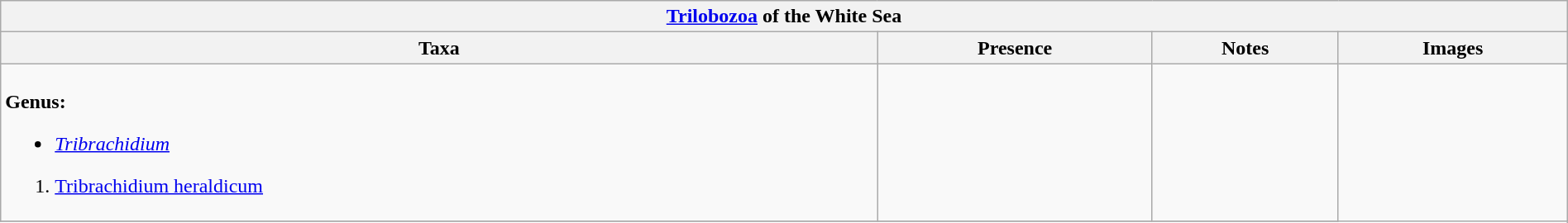<table class="wikitable" align="center" width="100%">
<tr>
<th colspan="5" align="center"><strong><a href='#'>Trilobozoa</a> of the White Sea</strong></th>
</tr>
<tr>
<th>Taxa</th>
<th>Presence</th>
<th>Notes</th>
<th>Images</th>
</tr>
<tr>
<td><br><strong>Genus:</strong><ul><li><em><a href='#'>Tribrachidium</a></em></li></ul><ol><li><a href='#'>Tribrachidium heraldicum</a></li></ol></td>
<td></td>
<td></td>
<td rowspan="99"><br><br></td>
</tr>
<tr>
</tr>
</table>
